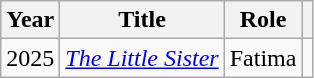<table class="wikitable sortable">
<tr>
<th>Year</th>
<th>Title</th>
<th>Role</th>
<th class="unsortable"></th>
</tr>
<tr>
<td>2025</td>
<td><em><a href='#'>The Little Sister</a></em></td>
<td>Fatima</td>
<td></td>
</tr>
</table>
